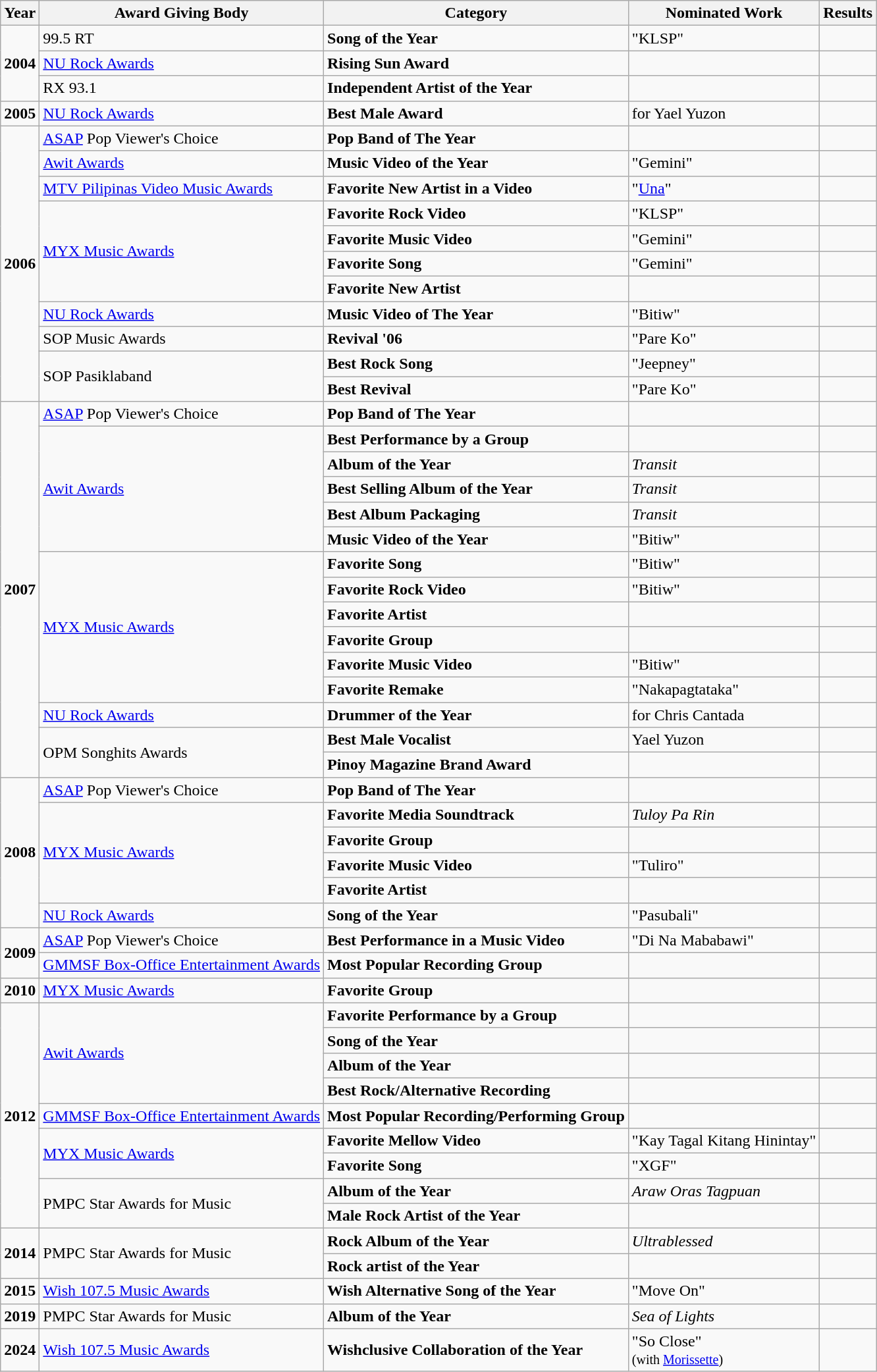<table class="wikitable">
<tr>
<th>Year</th>
<th>Award Giving Body</th>
<th>Category</th>
<th>Nominated Work</th>
<th>Results</th>
</tr>
<tr>
<td rowspan=3><strong>2004</strong></td>
<td>99.5 RT</td>
<td><strong>Song of the Year</strong></td>
<td align=left>"KLSP"</td>
<td></td>
</tr>
<tr>
<td><a href='#'>NU Rock Awards</a></td>
<td><strong>Rising Sun Award</strong></td>
<td></td>
<td></td>
</tr>
<tr>
<td>RX 93.1</td>
<td><strong>Independent Artist of the Year</strong></td>
<td></td>
<td></td>
</tr>
<tr>
<td><strong>2005</strong></td>
<td><a href='#'>NU Rock Awards</a></td>
<td><strong>Best Male Award</strong></td>
<td>for Yael Yuzon</td>
<td></td>
</tr>
<tr>
<td rowspan=11><strong>2006</strong></td>
<td><a href='#'>ASAP</a> Pop Viewer's Choice</td>
<td><strong>Pop Band of The Year</strong></td>
<td></td>
<td></td>
</tr>
<tr>
<td><a href='#'>Awit Awards</a></td>
<td><strong>Music Video of the Year</strong></td>
<td>"Gemini"</td>
<td></td>
</tr>
<tr>
<td><a href='#'>MTV Pilipinas Video Music Awards</a></td>
<td><strong>Favorite New Artist in a Video</strong></td>
<td>"<a href='#'>Una</a>"</td>
<td></td>
</tr>
<tr>
<td rowspan=4><a href='#'>MYX Music Awards</a></td>
<td><strong>Favorite Rock Video</strong></td>
<td>"KLSP"</td>
<td></td>
</tr>
<tr>
<td><strong>Favorite Music Video</strong></td>
<td>"Gemini"</td>
<td></td>
</tr>
<tr>
<td><strong>Favorite Song</strong></td>
<td>"Gemini"</td>
<td></td>
</tr>
<tr>
<td><strong>Favorite New Artist</strong></td>
<td></td>
<td></td>
</tr>
<tr>
<td><a href='#'>NU Rock Awards</a></td>
<td><strong>Music Video of The Year</strong></td>
<td>"Bitiw"</td>
<td></td>
</tr>
<tr>
<td>SOP Music Awards</td>
<td><strong>Revival '06</strong></td>
<td>"Pare Ko"</td>
<td></td>
</tr>
<tr>
<td rowspan=2>SOP Pasiklaband</td>
<td><strong>Best Rock Song</strong></td>
<td>"Jeepney"</td>
<td></td>
</tr>
<tr>
<td><strong>Best Revival</strong></td>
<td>"Pare Ko"</td>
<td></td>
</tr>
<tr>
<td rowspan=15><strong>2007</strong></td>
<td><a href='#'>ASAP</a> Pop Viewer's Choice</td>
<td><strong>Pop Band of The Year</strong></td>
<td></td>
<td></td>
</tr>
<tr>
<td rowspan=5><a href='#'>Awit Awards</a></td>
<td><strong>Best Performance by a Group</strong></td>
<td></td>
<td></td>
</tr>
<tr>
<td><strong>Album of the Year</strong></td>
<td><em>Transit</em></td>
<td></td>
</tr>
<tr>
<td><strong>Best Selling Album of the Year</strong></td>
<td><em>Transit</em></td>
<td></td>
</tr>
<tr>
<td><strong>Best Album Packaging</strong></td>
<td><em>Transit</em></td>
<td></td>
</tr>
<tr>
<td><strong>Music Video of the Year</strong></td>
<td>"Bitiw"</td>
<td></td>
</tr>
<tr>
<td rowspan=6><a href='#'>MYX Music Awards</a></td>
<td><strong>Favorite Song</strong></td>
<td>"Bitiw"</td>
<td></td>
</tr>
<tr>
<td><strong>Favorite Rock Video</strong></td>
<td>"Bitiw"</td>
<td></td>
</tr>
<tr>
<td><strong>Favorite Artist</strong></td>
<td></td>
<td></td>
</tr>
<tr>
<td><strong>Favorite Group</strong></td>
<td></td>
<td></td>
</tr>
<tr>
<td><strong>Favorite Music Video</strong></td>
<td>"Bitiw"</td>
<td></td>
</tr>
<tr>
<td><strong>Favorite Remake</strong></td>
<td>"Nakapagtataka"</td>
<td></td>
</tr>
<tr>
<td><a href='#'>NU Rock Awards</a></td>
<td><strong>Drummer of the Year</strong></td>
<td>for Chris Cantada</td>
<td></td>
</tr>
<tr>
<td rowspan=2>OPM Songhits Awards</td>
<td><strong>Best Male Vocalist</strong></td>
<td>Yael Yuzon</td>
<td></td>
</tr>
<tr>
<td><strong>Pinoy Magazine Brand Award</strong></td>
<td></td>
<td></td>
</tr>
<tr>
<td rowspan=6><strong>2008</strong></td>
<td><a href='#'>ASAP</a> Pop Viewer's Choice</td>
<td><strong>Pop Band of The Year</strong></td>
<td></td>
<td></td>
</tr>
<tr>
<td rowspan=4><a href='#'>MYX Music Awards</a></td>
<td><strong>Favorite Media Soundtrack</strong></td>
<td><em>Tuloy Pa Rin</em></td>
<td></td>
</tr>
<tr>
<td><strong>Favorite Group</strong></td>
<td></td>
<td></td>
</tr>
<tr>
<td><strong>Favorite Music Video</strong></td>
<td>"Tuliro"</td>
<td></td>
</tr>
<tr>
<td><strong>Favorite Artist</strong></td>
<td></td>
<td></td>
</tr>
<tr>
<td><a href='#'>NU Rock Awards</a></td>
<td><strong>Song of the Year</strong></td>
<td>"Pasubali"</td>
<td></td>
</tr>
<tr>
<td rowspan=2><strong>2009</strong></td>
<td><a href='#'>ASAP</a> Pop Viewer's Choice</td>
<td><strong>Best Performance in a Music Video</strong></td>
<td>"Di Na Mababawi"</td>
<td></td>
</tr>
<tr>
<td><a href='#'>GMMSF Box-Office Entertainment Awards</a></td>
<td><strong>Most Popular Recording Group</strong></td>
<td></td>
<td></td>
</tr>
<tr>
<td><strong>2010</strong></td>
<td><a href='#'>MYX Music Awards</a></td>
<td><strong>Favorite Group</strong></td>
<td></td>
<td></td>
</tr>
<tr>
<td rowspan=9><strong>2012</strong></td>
<td rowspan=4><a href='#'>Awit Awards</a></td>
<td><strong>Favorite Performance by a Group</strong></td>
<td></td>
<td></td>
</tr>
<tr>
<td><strong>Song of the Year</strong></td>
<td></td>
<td></td>
</tr>
<tr>
<td><strong>Album of the Year</strong></td>
<td></td>
<td></td>
</tr>
<tr>
<td><strong>Best Rock/Alternative Recording</strong></td>
<td></td>
<td></td>
</tr>
<tr>
<td><a href='#'>GMMSF Box-Office Entertainment Awards</a></td>
<td><strong>Most Popular Recording/Performing Group</strong></td>
<td></td>
<td></td>
</tr>
<tr>
<td rowspan=2><a href='#'>MYX Music Awards</a></td>
<td><strong>Favorite Mellow Video</strong></td>
<td>"Kay Tagal Kitang Hinintay"</td>
<td></td>
</tr>
<tr>
<td><strong>Favorite Song</strong></td>
<td>"XGF"</td>
<td></td>
</tr>
<tr>
<td rowspan=2>PMPC Star Awards for Music</td>
<td><strong>Album of the Year</strong></td>
<td><em>Araw Oras Tagpuan</em></td>
<td></td>
</tr>
<tr>
<td><strong>Male Rock Artist of the Year</strong></td>
<td></td>
<td></td>
</tr>
<tr>
<td rowspan=2><strong>2014</strong></td>
<td rowspan=2>PMPC Star Awards for Music</td>
<td><strong>Rock Album of the Year</strong></td>
<td><em>Ultrablessed</em></td>
<td></td>
</tr>
<tr>
<td><strong>Rock artist of the Year</strong></td>
<td></td>
<td></td>
</tr>
<tr>
<td><strong>2015</strong></td>
<td><a href='#'>Wish 107.5 Music Awards</a></td>
<td><strong>Wish Alternative Song of the Year</strong></td>
<td>"Move On"</td>
<td></td>
</tr>
<tr>
<td><strong>2019</strong></td>
<td>PMPC Star Awards for Music</td>
<td><strong>Album of the Year</strong></td>
<td><em>Sea of Lights</em></td>
<td></td>
</tr>
<tr>
<td><strong>2024</strong></td>
<td><a href='#'>Wish 107.5 Music Awards</a></td>
<td><strong>Wishclusive Collaboration of the Year</strong></td>
<td>"So Close" <br><small>(with <a href='#'>Morissette</a>)</small></td>
<td></td>
</tr>
</table>
